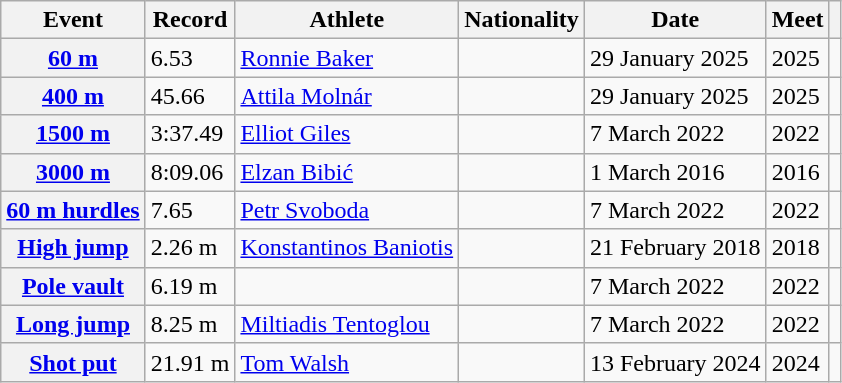<table class="wikitable plainrowheaders sticky-header">
<tr>
<th scope="col">Event</th>
<th scope="col">Record</th>
<th scope="col">Athlete</th>
<th scope="col">Nationality</th>
<th scope="col">Date</th>
<th scope="col">Meet</th>
<th scope="col"></th>
</tr>
<tr>
<th scope="row"><a href='#'>60 m</a></th>
<td>6.53</td>
<td><a href='#'>Ronnie Baker</a></td>
<td></td>
<td>29 January 2025</td>
<td>2025</td>
<td></td>
</tr>
<tr>
<th scope="row"><a href='#'>400 m</a></th>
<td>45.66</td>
<td><a href='#'>Attila Molnár</a></td>
<td></td>
<td>29 January 2025</td>
<td>2025</td>
<td></td>
</tr>
<tr>
<th scope="row"><a href='#'>1500 m</a></th>
<td>3:37.49</td>
<td><a href='#'>Elliot Giles</a></td>
<td></td>
<td>7 March 2022</td>
<td>2022</td>
<td></td>
</tr>
<tr>
<th scope="row"><a href='#'>3000 m</a></th>
<td>8:09.06</td>
<td><a href='#'>Elzan Bibić</a></td>
<td></td>
<td>1 March 2016</td>
<td>2016</td>
<td></td>
</tr>
<tr>
<th scope="row"><a href='#'>60 m hurdles</a></th>
<td>7.65</td>
<td><a href='#'>Petr Svoboda</a></td>
<td></td>
<td>7 March 2022</td>
<td>2022</td>
<td></td>
</tr>
<tr>
<th scope="row"><a href='#'>High jump</a></th>
<td>2.26 m</td>
<td><a href='#'>Konstantinos Baniotis</a></td>
<td></td>
<td>21 February 2018</td>
<td>2018</td>
<td></td>
</tr>
<tr>
<th scope="row"><a href='#'>Pole vault</a></th>
<td>6.19 m</td>
<td></td>
<td></td>
<td>7 March 2022</td>
<td>2022</td>
<td></td>
</tr>
<tr>
<th scope="row"><a href='#'>Long jump</a></th>
<td>8.25 m</td>
<td><a href='#'>Miltiadis Tentoglou</a></td>
<td></td>
<td>7 March 2022</td>
<td>2022</td>
<td></td>
</tr>
<tr>
<th scope="row"><a href='#'>Shot put</a></th>
<td>21.91 m</td>
<td><a href='#'>Tom Walsh</a></td>
<td></td>
<td>13 February 2024</td>
<td>2024</td>
<td></td>
</tr>
</table>
